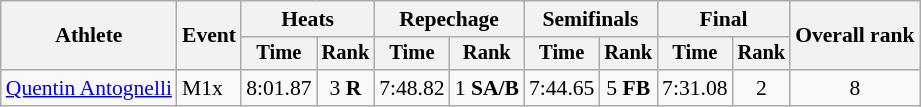<table class="wikitable" style="font-size:90%">
<tr>
<th rowspan="2">Athlete</th>
<th rowspan="2">Event</th>
<th colspan="2">Heats</th>
<th colspan="2">Repechage</th>
<th colspan="2">Semifinals</th>
<th colspan="2">Final</th>
<th rowspan="2">Overall rank</th>
</tr>
<tr style="font-size:95%">
<th>Time</th>
<th>Rank</th>
<th>Time</th>
<th>Rank</th>
<th>Time</th>
<th>Rank</th>
<th>Time</th>
<th>Rank</th>
</tr>
<tr align=center>
<td align=left><a href='#'>Quentin Antognelli</a></td>
<td align=left>M1x</td>
<td>8:01.87</td>
<td>3 <strong>R</strong></td>
<td>7:48.82</td>
<td>1 <strong>SA/B</strong></td>
<td>7:44.65</td>
<td>5 <strong>FB</strong></td>
<td>7:31.08</td>
<td>2</td>
<td>8</td>
</tr>
</table>
